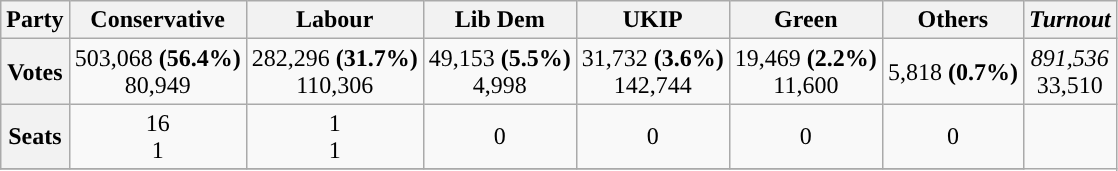<table class="wikitable" style=text-align:center>
<tr>
<th>Party</th>
<th style="background:">Conservative</th>
<th style="background:">Labour</th>
<th style="background:">Lib Dem</th>
<th style="background:">UKIP</th>
<th style="background:">Green</th>
<th>Others</th>
<th><em>Turnout</em></th>
</tr>
<tr class="nowrap"|>
<th>Votes</th>
<td>503,068 <strong>(56.4%)</strong><br>80,949</td>
<td>282,296 <strong>(31.7%)</strong><br>110,306</td>
<td>49,153 <strong>(5.5%)</strong><br>4,998</td>
<td>31,732 <strong>(3.6%)</strong><br>142,744</td>
<td>19,469 <strong>(2.2%)</strong><br>11,600</td>
<td>5,818 <strong>(0.7%)</strong></td>
<td><em>891,536</em><br>33,510</td>
</tr>
<tr>
<th>Seats</th>
<td>16<br>1</td>
<td>1<br>1</td>
<td>0<br></td>
<td>0<br></td>
<td>0<br></td>
<td>0<br></td>
</tr>
<tr>
</tr>
</table>
